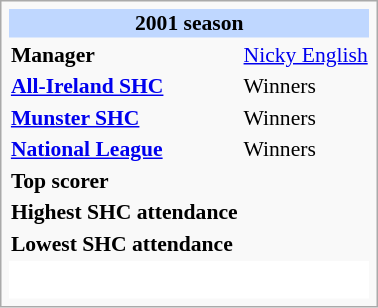<table class="infobox vevent" style="font-size: 90%;">
<tr>
<th style="background: #BFD7FF; text-align: center" colspan="3">2001 season</th>
</tr>
<tr>
<td><strong>Manager</strong></td>
<td colspan="2"><a href='#'>Nicky English</a></td>
</tr>
<tr>
<td><strong><a href='#'>All-Ireland SHC</a></strong></td>
<td colspan="2">Winners</td>
</tr>
<tr>
<td><strong><a href='#'>Munster SHC</a></strong></td>
<td colspan="2">Winners</td>
</tr>
<tr>
<td><strong><a href='#'>National League</a></strong></td>
<td colspan="2">Winners</td>
</tr>
<tr>
<td><strong>Top scorer</strong></td>
<td colspan="2"></td>
</tr>
<tr>
<td><strong>Highest SHC attendance</strong></td>
<td colspan="2"></td>
</tr>
<tr>
<td><strong>Lowest SHC attendance</strong></td>
<td colspan="2"></td>
</tr>
<tr>
<td class="toccolours" style="background: #FFFFFF;" colspan="3"><br><table style="width:100%; text-align:center;">
<tr>
<td></td>
</tr>
</table>
</td>
</tr>
</table>
